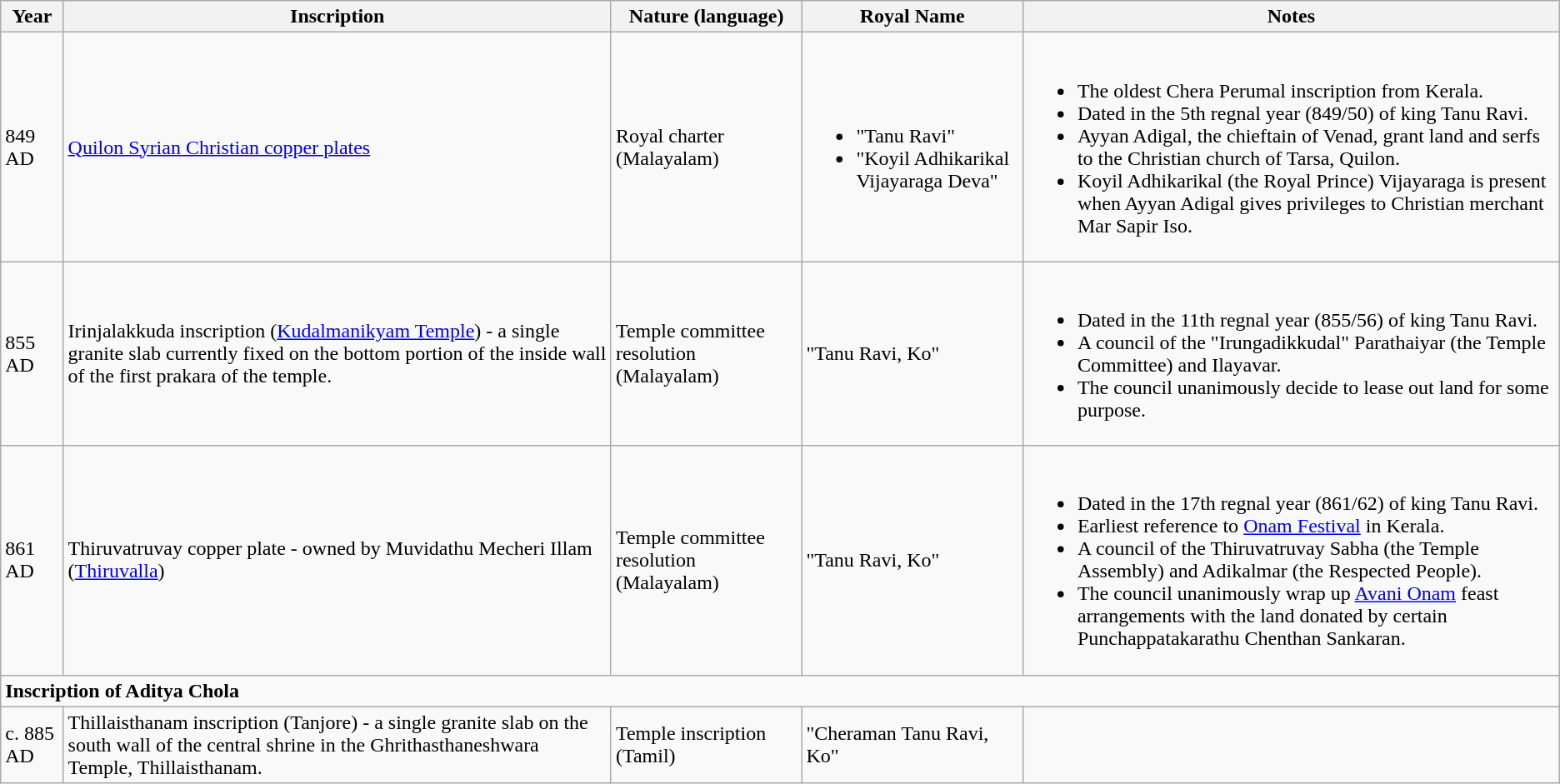<table class="wikitable">
<tr>
<th>Year</th>
<th>Inscription</th>
<th>Nature (language)</th>
<th>Royal Name</th>
<th>Notes</th>
</tr>
<tr>
<td>849 AD</td>
<td><a href='#'>Quilon Syrian Christian copper plates</a></td>
<td>Royal charter (Malayalam)</td>
<td><br><ul><li>"Tanu Ravi"</li><li>"Koyil Adhikarikal Vijayaraga Deva"</li></ul></td>
<td><br><ul><li>The oldest Chera Perumal inscription from Kerala.</li><li>Dated in the 5th regnal year (849/50) of king Tanu Ravi.</li><li>Ayyan Adigal, the chieftain of Venad, grant land and serfs to the Christian church of Tarsa, Quilon.</li><li>Koyil Adhikarikal (the Royal Prince) Vijayaraga is present when Ayyan Adigal gives privileges to Christian merchant Mar Sapir Iso.</li></ul></td>
</tr>
<tr>
<td>855 AD</td>
<td>Irinjalakkuda inscription (<a href='#'>Kudalmanikyam Temple</a>) - a single granite slab currently fixed on the bottom portion of the inside wall of the first prakara of the temple.</td>
<td>Temple committee resolution (Malayalam)</td>
<td>"Tanu Ravi, Ko"</td>
<td><br><ul><li>Dated in the 11th regnal year (855/56) of king Tanu Ravi.</li><li>A council of the "Irungadikkudal" Parathaiyar (the Temple Committee) and Ilayavar.</li><li>The council unanimously decide to lease out land for some purpose.</li></ul></td>
</tr>
<tr>
<td>861 AD</td>
<td>Thiruvatruvay copper plate - owned by Muvidathu Mecheri Illam (<a href='#'>Thiruvalla</a>)</td>
<td>Temple committee resolution (Malayalam)</td>
<td>"Tanu Ravi, Ko"</td>
<td><br><ul><li>Dated in the 17th regnal year (861/62) of king Tanu Ravi.</li><li>Earliest reference to <a href='#'>Onam Festival</a> in Kerala.</li><li>A council of the Thiruvatruvay Sabha (the Temple Assembly) and Adikalmar (the Respected People).</li><li>The council unanimously wrap up <a href='#'>Avani Onam</a> feast arrangements with the land donated by certain Punchappatakarathu Chenthan Sankaran.</li></ul></td>
</tr>
<tr>
<td colspan="5"><strong>Inscription of Aditya Chola</strong></td>
</tr>
<tr>
<td>c. 885 AD</td>
<td>Thillaisthanam inscription (Tanjore) - a single granite slab on the south wall of the central shrine in the Ghrithasthaneshwara Temple,  Thillaisthanam.</td>
<td>Temple inscription (Tamil)</td>
<td>"Cheraman Tanu Ravi, Ko"</td>
<td><small></small></td>
</tr>
</table>
